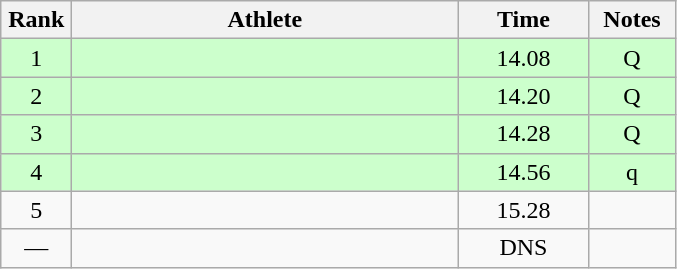<table class="wikitable" style="text-align:center">
<tr>
<th width=40>Rank</th>
<th width=250>Athlete</th>
<th width=80>Time</th>
<th width=50>Notes</th>
</tr>
<tr bgcolor="ccffcc">
<td>1</td>
<td align=left></td>
<td>14.08</td>
<td>Q</td>
</tr>
<tr bgcolor="ccffcc">
<td>2</td>
<td align=left></td>
<td>14.20</td>
<td>Q</td>
</tr>
<tr bgcolor="ccffcc">
<td>3</td>
<td align=left></td>
<td>14.28</td>
<td>Q</td>
</tr>
<tr bgcolor="ccffcc">
<td>4</td>
<td align=left></td>
<td>14.56</td>
<td>q</td>
</tr>
<tr>
<td>5</td>
<td align=left></td>
<td>15.28</td>
<td></td>
</tr>
<tr>
<td>—</td>
<td align=left></td>
<td>DNS</td>
<td></td>
</tr>
</table>
